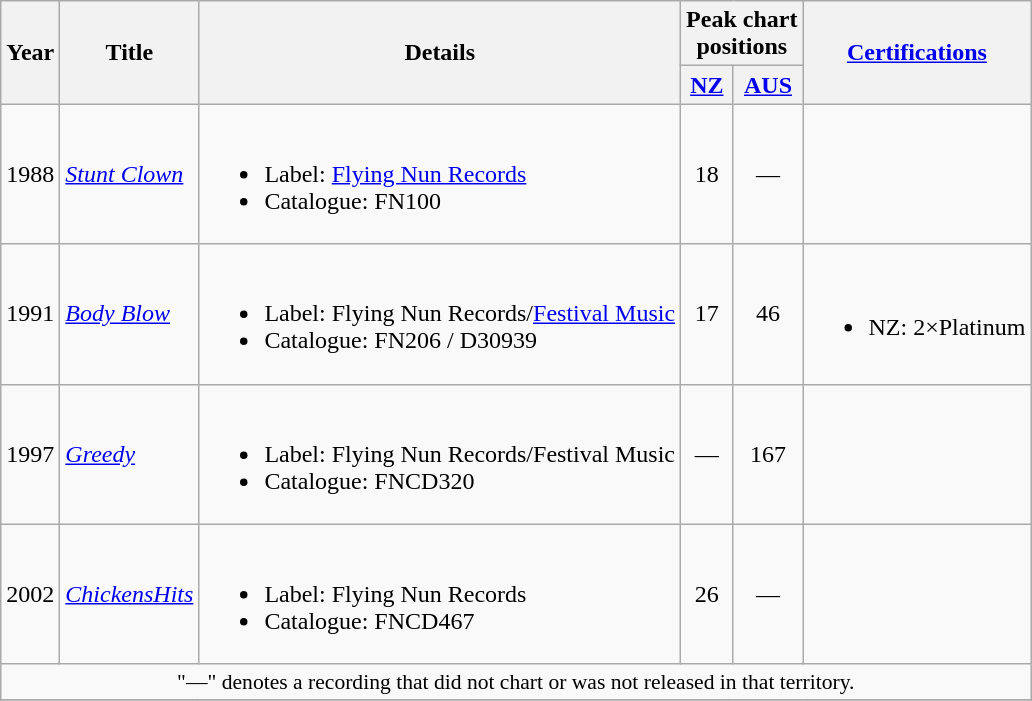<table class="wikitable plainrowheaders">
<tr>
<th rowspan="2">Year</th>
<th rowspan="2">Title</th>
<th rowspan="2">Details</th>
<th scope="col" colspan="2">Peak chart<br>positions</th>
<th rowspan="2"><a href='#'>Certifications</a></th>
</tr>
<tr>
<th><a href='#'>NZ</a></th>
<th scope="col" style="text-align:center;"><a href='#'>AUS</a><br></th>
</tr>
<tr>
<td>1988</td>
<td><em><a href='#'>Stunt Clown</a></em></td>
<td><br><ul><li>Label: <a href='#'>Flying Nun Records</a></li><li>Catalogue: FN100</li></ul></td>
<td align="center">18</td>
<td align="center">—</td>
<td></td>
</tr>
<tr>
<td>1991</td>
<td><em><a href='#'>Body Blow</a></em></td>
<td><br><ul><li>Label: Flying Nun Records/<a href='#'>Festival Music</a></li><li>Catalogue: FN206 / D30939</li></ul></td>
<td align="center">17</td>
<td align="center">46</td>
<td><br><ul><li>NZ: 2×Platinum</li></ul></td>
</tr>
<tr>
<td>1997</td>
<td><em><a href='#'>Greedy</a></em></td>
<td><br><ul><li>Label: Flying Nun Records/Festival Music</li><li>Catalogue: FNCD320</li></ul></td>
<td align="center">—</td>
<td align="center">167</td>
<td></td>
</tr>
<tr>
<td>2002</td>
<td><em><a href='#'>ChickensHits</a></em></td>
<td><br><ul><li>Label: Flying Nun Records</li><li>Catalogue: FNCD467</li></ul></td>
<td align="center">26</td>
<td align="center">—</td>
<td></td>
</tr>
<tr>
<td colspan="6" style="font-size:90%" align="center">"—" denotes a recording that did not chart or was not released in that territory.</td>
</tr>
<tr>
</tr>
</table>
